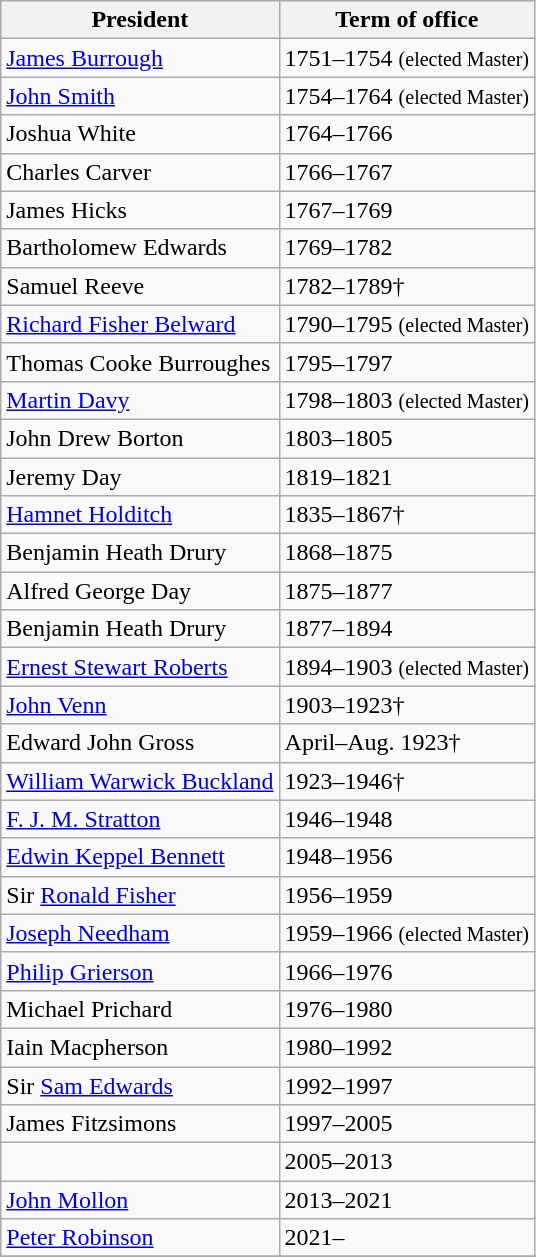<table class="wikitable" border="0">
<tr>
<th>President</th>
<th>Term of office</th>
</tr>
<tr>
<td><a href='#'>James Burrough</a></td>
<td>1751–1754 <small>(elected Master)</small></td>
</tr>
<tr>
<td><a href='#'>John Smith</a></td>
<td>1754–1764 <small>(elected Master)</small></td>
</tr>
<tr>
<td>Joshua White</td>
<td>1764–1766</td>
</tr>
<tr>
<td>Charles Carver</td>
<td>1766–1767</td>
</tr>
<tr>
<td>James Hicks</td>
<td>1767–1769</td>
</tr>
<tr>
<td>Bartholomew Edwards</td>
<td>1769–1782</td>
</tr>
<tr>
<td>Samuel Reeve</td>
<td>1782–1789†</td>
</tr>
<tr>
<td><a href='#'>Richard Fisher Belward</a></td>
<td>1790–1795 <small>(elected Master)</small></td>
</tr>
<tr>
<td>Thomas Cooke Burroughes</td>
<td>1795–1797</td>
</tr>
<tr>
<td><a href='#'>Martin Davy</a></td>
<td>1798–1803 <small>(elected Master)</small></td>
</tr>
<tr>
<td>John Drew Borton</td>
<td>1803–1805</td>
</tr>
<tr>
<td>Jeremy Day</td>
<td>1819–1821</td>
</tr>
<tr>
<td><a href='#'>Hamnet Holditch</a></td>
<td>1835–1867†</td>
</tr>
<tr>
<td>Benjamin Heath Drury</td>
<td>1868–1875</td>
</tr>
<tr>
<td>Alfred George Day</td>
<td>1875–1877</td>
</tr>
<tr>
<td>Benjamin Heath Drury</td>
<td>1877–1894</td>
</tr>
<tr>
<td><a href='#'>Ernest Stewart Roberts</a></td>
<td>1894–1903 <small>(elected Master)</small></td>
</tr>
<tr>
<td><a href='#'>John Venn</a></td>
<td>1903–1923†</td>
</tr>
<tr>
<td>Edward John Gross</td>
<td>April–Aug. 1923†</td>
</tr>
<tr>
<td><a href='#'>William Warwick Buckland</a></td>
<td>1923–1946†</td>
</tr>
<tr>
<td><a href='#'>F. J. M. Stratton</a></td>
<td>1946–1948</td>
</tr>
<tr>
<td><a href='#'>Edwin Keppel Bennett</a></td>
<td>1948–1956</td>
</tr>
<tr>
<td>Sir <a href='#'>Ronald Fisher</a></td>
<td>1956–1959</td>
</tr>
<tr>
<td><a href='#'>Joseph Needham</a></td>
<td>1959–1966 <small>(elected Master)</small></td>
</tr>
<tr>
<td><a href='#'>Philip Grierson</a></td>
<td>1966–1976</td>
</tr>
<tr>
<td>Michael Prichard</td>
<td>1976–1980</td>
</tr>
<tr>
<td>Iain Macpherson</td>
<td>1980–1992</td>
</tr>
<tr>
<td>Sir <a href='#'>Sam Edwards</a></td>
<td>1992–1997</td>
</tr>
<tr>
<td>James Fitzsimons</td>
<td>1997–2005</td>
</tr>
<tr>
<td></td>
<td>2005–2013</td>
</tr>
<tr>
<td><a href='#'>John Mollon</a></td>
<td>2013–2021</td>
</tr>
<tr>
<td><a href='#'>Peter Robinson</a></td>
<td>2021–</td>
</tr>
<tr>
</tr>
</table>
